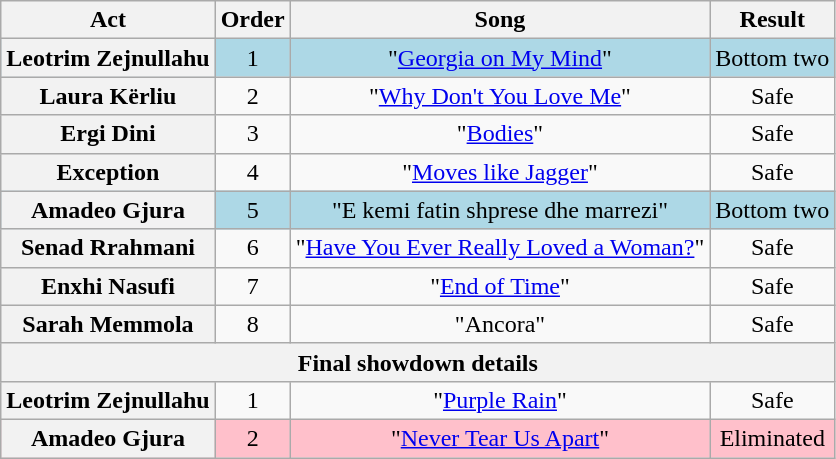<table class="wikitable plainrowheaders" style="text-align:center;">
<tr>
<th scope="col">Act</th>
<th scope="col">Order</th>
<th scope="col">Song</th>
<th scope="col">Result</th>
</tr>
<tr style="background:lightblue;">
<th scope="row">Leotrim Zejnullahu</th>
<td>1</td>
<td>"<a href='#'>Georgia on My Mind</a>"</td>
<td>Bottom two</td>
</tr>
<tr>
<th scope="row">Laura Kërliu</th>
<td>2</td>
<td>"<a href='#'>Why Don't You Love Me</a>"</td>
<td>Safe</td>
</tr>
<tr>
<th scope="row">Ergi Dini</th>
<td>3</td>
<td>"<a href='#'>Bodies</a>"</td>
<td>Safe</td>
</tr>
<tr>
<th scope="row">Exception</th>
<td>4</td>
<td>"<a href='#'>Moves like Jagger</a>"</td>
<td>Safe</td>
</tr>
<tr style="background:lightblue;">
<th scope="row">Amadeo Gjura</th>
<td>5</td>
<td>"E kemi fatin shprese dhe marrezi"</td>
<td>Bottom two</td>
</tr>
<tr>
<th scope="row">Senad Rrahmani</th>
<td>6</td>
<td>"<a href='#'>Have You Ever Really Loved a Woman?</a>"</td>
<td>Safe</td>
</tr>
<tr>
<th scope="row">Enxhi Nasufi</th>
<td>7</td>
<td>"<a href='#'>End of Time</a>"</td>
<td>Safe</td>
</tr>
<tr>
<th scope="row">Sarah Memmola</th>
<td>8</td>
<td>"Ancora"</td>
<td>Safe</td>
</tr>
<tr>
<th colspan="5">Final showdown details</th>
</tr>
<tr>
<th scope="row">Leotrim Zejnullahu</th>
<td>1</td>
<td>"<a href='#'>Purple Rain</a>"</td>
<td>Safe</td>
</tr>
<tr style="background:pink;">
<th scope="row">Amadeo Gjura</th>
<td>2</td>
<td>"<a href='#'>Never Tear Us Apart</a>"</td>
<td>Eliminated</td>
</tr>
</table>
